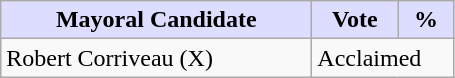<table class="wikitable">
<tr>
<th style="background:#ddf; width:200px;">Mayoral Candidate</th>
<th style="background:#ddf; width:50px;">Vote</th>
<th style="background:#ddf; width:30px;">%</th>
</tr>
<tr>
<td>Robert Corriveau (X)</td>
<td colspan="2">Acclaimed</td>
</tr>
</table>
